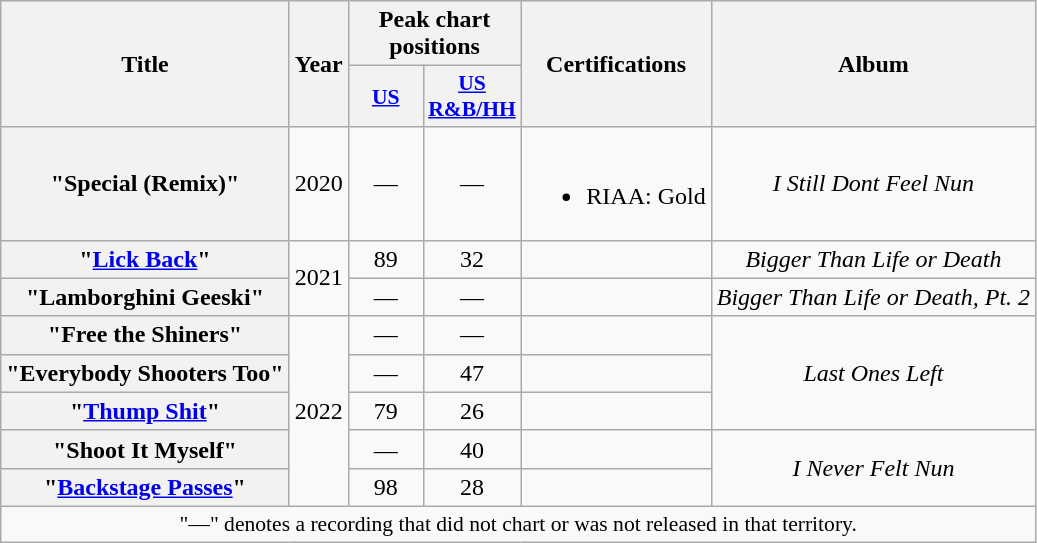<table class="wikitable plainrowheaders" style="text-align:center;">
<tr>
<th rowspan="2">Title</th>
<th rowspan="2">Year</th>
<th colspan="2">Peak chart positions</th>
<th rowspan="2">Certifications</th>
<th rowspan="2">Album</th>
</tr>
<tr>
<th scope="col" style="width:3em;font-size:90%;"><a href='#'>US</a><br></th>
<th scope="col" style="width:3em;font-size:90%;"><a href='#'>US<br>R&B/HH</a><br></th>
</tr>
<tr>
<th scope="row">"Special (Remix)"<br></th>
<td>2020</td>
<td>—</td>
<td>—</td>
<td><br><ul><li>RIAA: Gold</li></ul></td>
<td><em>I Still Dont Feel Nun</em></td>
</tr>
<tr>
<th scope="row">"<a href='#'>Lick Back</a>"</th>
<td rowspan="2">2021</td>
<td>89</td>
<td>32</td>
<td></td>
<td><em>Bigger Than Life or Death</em></td>
</tr>
<tr>
<th scope="row">"Lamborghini Geeski"</th>
<td>—</td>
<td>—</td>
<td></td>
<td><em>Bigger Than Life or Death, Pt. 2</em></td>
</tr>
<tr>
<th scope="row">"Free the Shiners"<br></th>
<td rowspan="5">2022</td>
<td>—</td>
<td>—</td>
<td></td>
<td rowspan="3"><em>Last Ones Left</em></td>
</tr>
<tr>
<th scope="row">"Everybody Shooters Too"<br></th>
<td>—</td>
<td>47</td>
<td></td>
</tr>
<tr>
<th scope="row">"<a href='#'>Thump Shit</a>"<br></th>
<td>79</td>
<td>26</td>
<td></td>
</tr>
<tr>
<th scope="row">"Shoot It Myself"<br></th>
<td>—</td>
<td>40</td>
<td></td>
<td rowspan="2"><em>I Never Felt Nun</em></td>
</tr>
<tr>
<th scope="row">"<a href='#'>Backstage Passes</a>"<br></th>
<td>98</td>
<td>28</td>
<td></td>
</tr>
<tr>
<td colspan="6" style="font-size:90%">"—" denotes a recording that did not chart or was not released in that territory.</td>
</tr>
</table>
